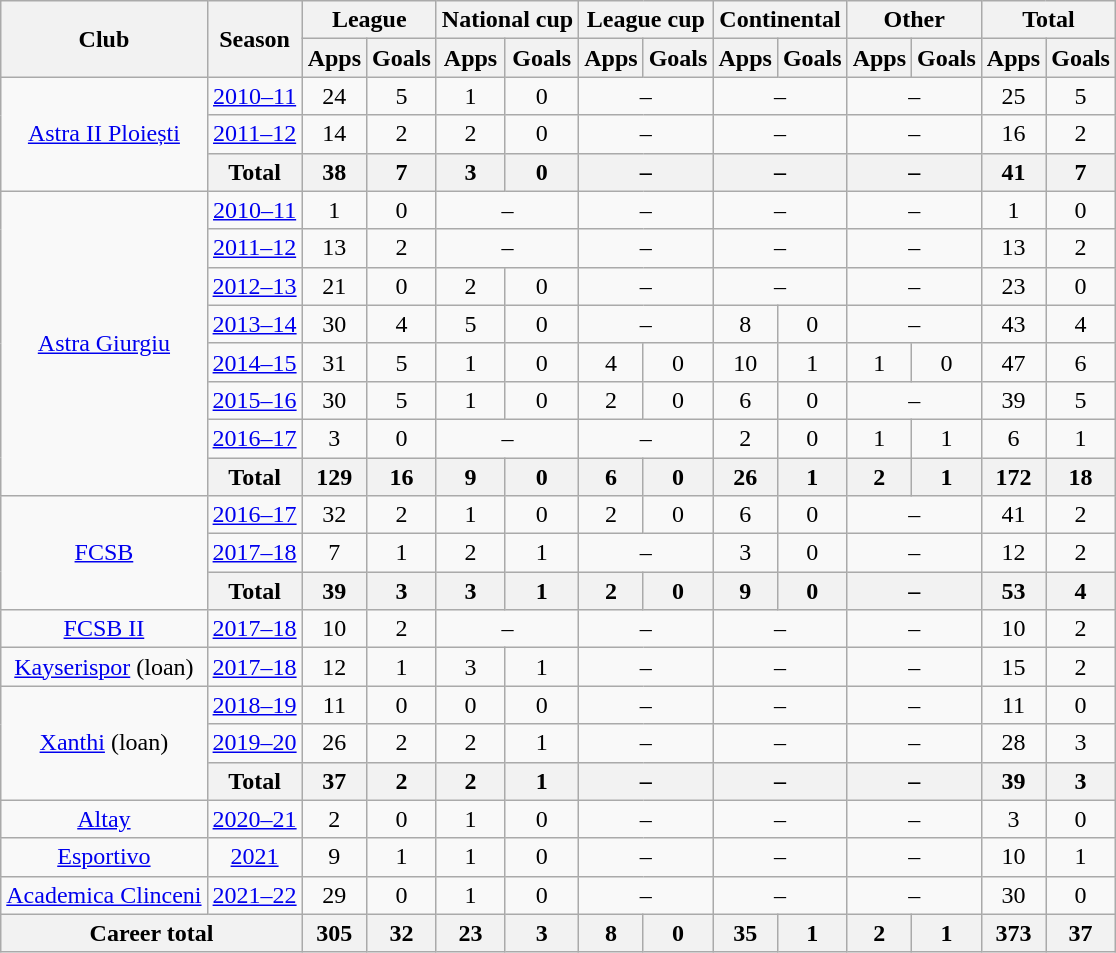<table class="wikitable" style="text-align:center">
<tr>
<th rowspan="2">Club</th>
<th rowspan="2">Season</th>
<th colspan="2">League</th>
<th colspan="2">National cup</th>
<th colspan="2">League cup</th>
<th colspan="2">Continental</th>
<th colspan="2">Other</th>
<th colspan="3">Total</th>
</tr>
<tr>
<th>Apps</th>
<th>Goals</th>
<th>Apps</th>
<th>Goals</th>
<th>Apps</th>
<th>Goals</th>
<th>Apps</th>
<th>Goals</th>
<th>Apps</th>
<th>Goals</th>
<th>Apps</th>
<th>Goals</th>
</tr>
<tr>
<td rowspan="3"><a href='#'>Astra II Ploiești</a></td>
<td><a href='#'>2010–11</a></td>
<td>24</td>
<td>5</td>
<td>1</td>
<td>0</td>
<td colspan="2">–</td>
<td colspan="2">–</td>
<td colspan="2">–</td>
<td>25</td>
<td>5</td>
</tr>
<tr>
<td><a href='#'>2011–12</a></td>
<td>14</td>
<td>2</td>
<td>2</td>
<td>0</td>
<td colspan="2">–</td>
<td colspan="2">–</td>
<td colspan="2">–</td>
<td>16</td>
<td>2</td>
</tr>
<tr>
<th>Total</th>
<th>38</th>
<th>7</th>
<th>3</th>
<th>0</th>
<th colspan="2">–</th>
<th colspan="2">–</th>
<th colspan="2">–</th>
<th>41</th>
<th>7</th>
</tr>
<tr>
<td rowspan="8"><a href='#'>Astra Giurgiu</a></td>
<td><a href='#'>2010–11</a></td>
<td>1</td>
<td>0</td>
<td colspan="2">–</td>
<td colspan="2">–</td>
<td colspan="2">–</td>
<td colspan="2">–</td>
<td>1</td>
<td>0</td>
</tr>
<tr>
<td><a href='#'>2011–12</a></td>
<td>13</td>
<td>2</td>
<td colspan="2">–</td>
<td colspan="2">–</td>
<td colspan="2">–</td>
<td colspan="2">–</td>
<td>13</td>
<td>2</td>
</tr>
<tr>
<td><a href='#'>2012–13</a></td>
<td>21</td>
<td>0</td>
<td>2</td>
<td>0</td>
<td colspan="2">–</td>
<td colspan="2">–</td>
<td colspan="2">–</td>
<td>23</td>
<td>0</td>
</tr>
<tr>
<td><a href='#'>2013–14</a></td>
<td>30</td>
<td>4</td>
<td>5</td>
<td>0</td>
<td colspan="2">–</td>
<td>8</td>
<td>0</td>
<td colspan="2">–</td>
<td>43</td>
<td>4</td>
</tr>
<tr>
<td><a href='#'>2014–15</a></td>
<td>31</td>
<td>5</td>
<td>1</td>
<td>0</td>
<td>4</td>
<td>0</td>
<td>10</td>
<td>1</td>
<td>1</td>
<td>0</td>
<td>47</td>
<td>6</td>
</tr>
<tr>
<td><a href='#'>2015–16</a></td>
<td>30</td>
<td>5</td>
<td>1</td>
<td>0</td>
<td>2</td>
<td>0</td>
<td>6</td>
<td>0</td>
<td colspan="2">–</td>
<td>39</td>
<td>5</td>
</tr>
<tr>
<td><a href='#'>2016–17</a></td>
<td>3</td>
<td>0</td>
<td colspan="2">–</td>
<td colspan="2">–</td>
<td>2</td>
<td>0</td>
<td>1</td>
<td>1</td>
<td>6</td>
<td>1</td>
</tr>
<tr>
<th>Total</th>
<th>129</th>
<th>16</th>
<th>9</th>
<th>0</th>
<th>6</th>
<th>0</th>
<th>26</th>
<th>1</th>
<th>2</th>
<th>1</th>
<th>172</th>
<th>18</th>
</tr>
<tr>
<td rowspan="3"><a href='#'>FCSB</a></td>
<td><a href='#'>2016–17</a></td>
<td>32</td>
<td>2</td>
<td>1</td>
<td>0</td>
<td>2</td>
<td>0</td>
<td>6</td>
<td>0</td>
<td colspan="2">–</td>
<td>41</td>
<td>2</td>
</tr>
<tr>
<td><a href='#'>2017–18</a></td>
<td>7</td>
<td>1</td>
<td>2</td>
<td>1</td>
<td colspan="2">–</td>
<td>3</td>
<td>0</td>
<td colspan="2">–</td>
<td>12</td>
<td>2</td>
</tr>
<tr>
<th>Total</th>
<th>39</th>
<th>3</th>
<th>3</th>
<th>1</th>
<th>2</th>
<th>0</th>
<th>9</th>
<th>0</th>
<th colspan="2">–</th>
<th>53</th>
<th>4</th>
</tr>
<tr>
<td><a href='#'>FCSB II</a></td>
<td><a href='#'>2017–18</a></td>
<td>10</td>
<td>2</td>
<td colspan="2">–</td>
<td colspan="2">–</td>
<td colspan="2">–</td>
<td colspan="2">–</td>
<td>10</td>
<td>2</td>
</tr>
<tr>
<td><a href='#'>Kayserispor</a> (loan)</td>
<td><a href='#'>2017–18</a></td>
<td>12</td>
<td>1</td>
<td>3</td>
<td>1</td>
<td rowspan=1 colspan="2">–</td>
<td rowspan=1 colspan="2">–</td>
<td rowspan=1 colspan="2">–</td>
<td>15</td>
<td>2</td>
</tr>
<tr>
<td rowspan="3"><a href='#'>Xanthi</a> (loan)</td>
<td><a href='#'>2018–19</a></td>
<td>11</td>
<td>0</td>
<td>0</td>
<td>0</td>
<td rowspan=1 colspan="2">–</td>
<td rowspan=1 colspan="2">–</td>
<td rowspan=1 colspan="2">–</td>
<td>11</td>
<td>0</td>
</tr>
<tr>
<td><a href='#'>2019–20</a></td>
<td>26</td>
<td>2</td>
<td>2</td>
<td>1</td>
<td rowspan=1 colspan="2">–</td>
<td rowspan=1 colspan="2">–</td>
<td rowspan=1 colspan="2">–</td>
<td>28</td>
<td>3</td>
</tr>
<tr>
<th>Total</th>
<th>37</th>
<th>2</th>
<th>2</th>
<th>1</th>
<th colspan="2">–</th>
<th colspan="2">–</th>
<th colspan="2">–</th>
<th>39</th>
<th>3</th>
</tr>
<tr>
<td><a href='#'>Altay</a></td>
<td><a href='#'>2020–21</a></td>
<td>2</td>
<td>0</td>
<td>1</td>
<td>0</td>
<td rowspan=1 colspan="2">–</td>
<td rowspan=1 colspan="2">–</td>
<td rowspan=1 colspan="2">–</td>
<td>3</td>
<td>0</td>
</tr>
<tr>
<td><a href='#'>Esportivo</a></td>
<td><a href='#'>2021</a></td>
<td>9</td>
<td>1</td>
<td>1</td>
<td>0</td>
<td rowspan=1 colspan="2">–</td>
<td rowspan=1 colspan="2">–</td>
<td rowspan=1 colspan="2">–</td>
<td>10</td>
<td>1</td>
</tr>
<tr>
<td><a href='#'>Academica Clinceni</a></td>
<td><a href='#'>2021–22</a></td>
<td>29</td>
<td>0</td>
<td>1</td>
<td>0</td>
<td rowspan=1 colspan="2">–</td>
<td rowspan=1 colspan="2">–</td>
<td rowspan=1 colspan="2">–</td>
<td>30</td>
<td>0</td>
</tr>
<tr>
<th colspan="2">Career total</th>
<th>305</th>
<th>32</th>
<th>23</th>
<th>3</th>
<th>8</th>
<th>0</th>
<th>35</th>
<th>1</th>
<th>2</th>
<th>1</th>
<th>373</th>
<th>37</th>
</tr>
</table>
